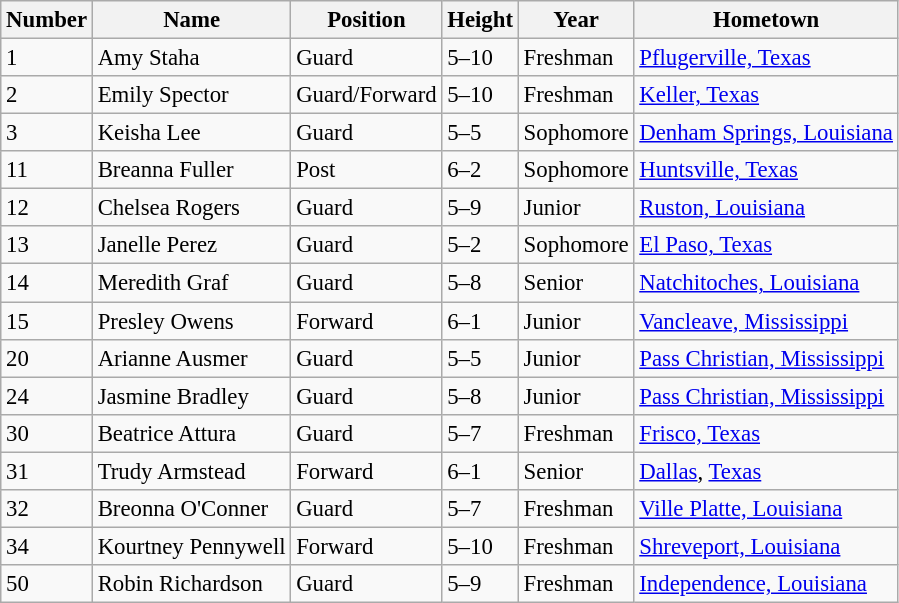<table class="wikitable" style="font-size: 95%;">
<tr>
<th>Number</th>
<th>Name</th>
<th>Position</th>
<th>Height</th>
<th>Year</th>
<th>Hometown</th>
</tr>
<tr>
<td>1</td>
<td>Amy Staha</td>
<td>Guard</td>
<td>5–10</td>
<td>Freshman</td>
<td><a href='#'>Pflugerville, Texas</a></td>
</tr>
<tr>
<td>2</td>
<td>Emily Spector</td>
<td>Guard/Forward</td>
<td>5–10</td>
<td>Freshman</td>
<td><a href='#'>Keller, Texas</a></td>
</tr>
<tr>
<td>3</td>
<td>Keisha Lee</td>
<td>Guard</td>
<td>5–5</td>
<td>Sophomore</td>
<td><a href='#'>Denham Springs, Louisiana</a></td>
</tr>
<tr>
<td>11</td>
<td>Breanna Fuller</td>
<td>Post</td>
<td>6–2</td>
<td>Sophomore</td>
<td><a href='#'>Huntsville, Texas</a></td>
</tr>
<tr>
<td>12</td>
<td>Chelsea Rogers</td>
<td>Guard</td>
<td>5–9</td>
<td>Junior</td>
<td><a href='#'>Ruston, Louisiana</a></td>
</tr>
<tr>
<td>13</td>
<td>Janelle Perez</td>
<td>Guard</td>
<td>5–2</td>
<td>Sophomore</td>
<td><a href='#'>El Paso, Texas</a></td>
</tr>
<tr>
<td>14</td>
<td>Meredith Graf</td>
<td>Guard</td>
<td>5–8</td>
<td>Senior</td>
<td><a href='#'>Natchitoches, Louisiana</a></td>
</tr>
<tr>
<td>15</td>
<td>Presley Owens</td>
<td>Forward</td>
<td>6–1</td>
<td>Junior</td>
<td><a href='#'>Vancleave, Mississippi</a></td>
</tr>
<tr>
<td>20</td>
<td>Arianne Ausmer</td>
<td>Guard</td>
<td>5–5</td>
<td>Junior</td>
<td><a href='#'>Pass Christian, Mississippi</a></td>
</tr>
<tr>
<td>24</td>
<td>Jasmine Bradley</td>
<td>Guard</td>
<td>5–8</td>
<td>Junior</td>
<td><a href='#'>Pass Christian, Mississippi</a></td>
</tr>
<tr>
<td>30</td>
<td>Beatrice Attura</td>
<td>Guard</td>
<td>5–7</td>
<td>Freshman</td>
<td><a href='#'>Frisco, Texas</a></td>
</tr>
<tr>
<td>31</td>
<td>Trudy Armstead</td>
<td>Forward</td>
<td>6–1</td>
<td>Senior</td>
<td><a href='#'>Dallas</a>, <a href='#'>Texas</a></td>
</tr>
<tr>
<td>32</td>
<td>Breonna O'Conner</td>
<td>Guard</td>
<td>5–7</td>
<td>Freshman</td>
<td><a href='#'>Ville Platte, Louisiana</a></td>
</tr>
<tr>
<td>34</td>
<td>Kourtney Pennywell</td>
<td>Forward</td>
<td>5–10</td>
<td>Freshman</td>
<td><a href='#'>Shreveport, Louisiana</a></td>
</tr>
<tr>
<td>50</td>
<td>Robin Richardson</td>
<td>Guard</td>
<td>5–9</td>
<td>Freshman</td>
<td><a href='#'>Independence, Louisiana</a></td>
</tr>
</table>
